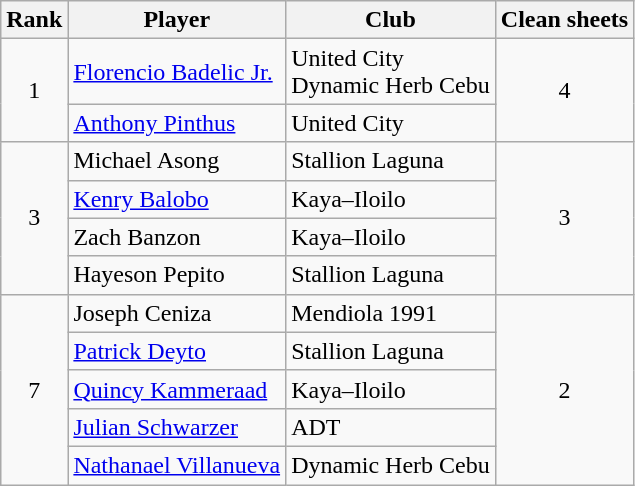<table class="wikitable">
<tr>
<th>Rank</th>
<th>Player</th>
<th>Club</th>
<th>Clean sheets</th>
</tr>
<tr>
<td rowspan="2" style="text-align:center;">1</td>
<td> <a href='#'>Florencio Badelic Jr.</a></td>
<td>United City<br>Dynamic Herb Cebu</td>
<td rowspan="2" style="text-align:center;">4</td>
</tr>
<tr>
<td> <a href='#'>Anthony Pinthus</a></td>
<td>United City</td>
</tr>
<tr>
<td rowspan="4" style="text-align:center;">3</td>
<td> Michael Asong</td>
<td>Stallion Laguna</td>
<td rowspan="4" style="text-align:center;">3</td>
</tr>
<tr>
<td> <a href='#'>Kenry Balobo</a></td>
<td>Kaya–Iloilo</td>
</tr>
<tr>
<td> Zach Banzon</td>
<td>Kaya–Iloilo</td>
</tr>
<tr>
<td> Hayeson Pepito</td>
<td>Stallion Laguna</td>
</tr>
<tr>
<td rowspan="5" style="text-align:center;">7</td>
<td> Joseph Ceniza</td>
<td>Mendiola 1991</td>
<td rowspan="5" style="text-align:center;">2</td>
</tr>
<tr>
<td> <a href='#'>Patrick Deyto</a></td>
<td>Stallion Laguna</td>
</tr>
<tr>
<td> <a href='#'>Quincy Kammeraad</a></td>
<td>Kaya–Iloilo</td>
</tr>
<tr>
<td> <a href='#'>Julian Schwarzer</a></td>
<td>ADT</td>
</tr>
<tr>
<td> <a href='#'>Nathanael Villanueva</a></td>
<td>Dynamic Herb Cebu</td>
</tr>
</table>
